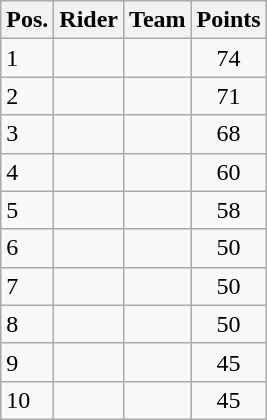<table class="wikitable sortable">
<tr>
<th>Pos.</th>
<th>Rider</th>
<th>Team</th>
<th>Points</th>
</tr>
<tr>
<td>1</td>
<td></td>
<td></td>
<td align=center>74</td>
</tr>
<tr>
<td>2</td>
<td></td>
<td></td>
<td align=center>71</td>
</tr>
<tr>
<td>3</td>
<td></td>
<td></td>
<td align=center>68</td>
</tr>
<tr>
<td>4</td>
<td></td>
<td></td>
<td align=center>60</td>
</tr>
<tr>
<td>5</td>
<td></td>
<td></td>
<td align=center>58</td>
</tr>
<tr>
<td>6</td>
<td></td>
<td></td>
<td align=center>50</td>
</tr>
<tr>
<td>7</td>
<td></td>
<td></td>
<td align=center>50</td>
</tr>
<tr>
<td>8</td>
<td></td>
<td></td>
<td align=center>50</td>
</tr>
<tr>
<td>9</td>
<td></td>
<td></td>
<td align=center>45</td>
</tr>
<tr>
<td>10</td>
<td></td>
<td></td>
<td align=center>45</td>
</tr>
</table>
